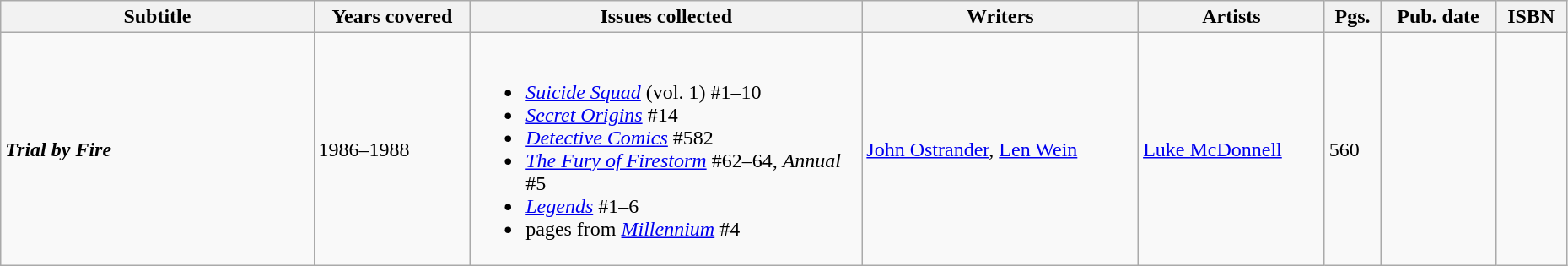<table class="wikitable sortable" width=98%>
<tr>
<th class="unsortable" width="20%">Subtitle</th>
<th width="10%">Years covered</th>
<th width="25%">Issues collected</th>
<th class="unsortable">Writers</th>
<th class="unsortable">Artists</th>
<th>Pgs.</th>
<th>Pub. date</th>
<th class="unsortable">ISBN</th>
</tr>
<tr>
<td><strong><em>Trial by Fire</em></strong></td>
<td>1986–1988</td>
<td><br><ul><li><em><a href='#'>Suicide Squad</a></em> (vol. 1) #1–10</li><li><em><a href='#'>Secret Origins</a></em> #14</li><li><em><a href='#'>Detective Comics</a></em> #582</li><li><em><a href='#'>The Fury of Firestorm</a></em> #62–64, <em>Annual</em> #5</li><li><em><a href='#'>Legends</a></em> #1–6</li><li>pages from <em><a href='#'>Millennium</a></em> #4</li></ul></td>
<td><a href='#'>John Ostrander</a>, <a href='#'>Len Wein</a></td>
<td><a href='#'>Luke McDonnell</a></td>
<td>560</td>
<td></td>
<td></td>
</tr>
</table>
